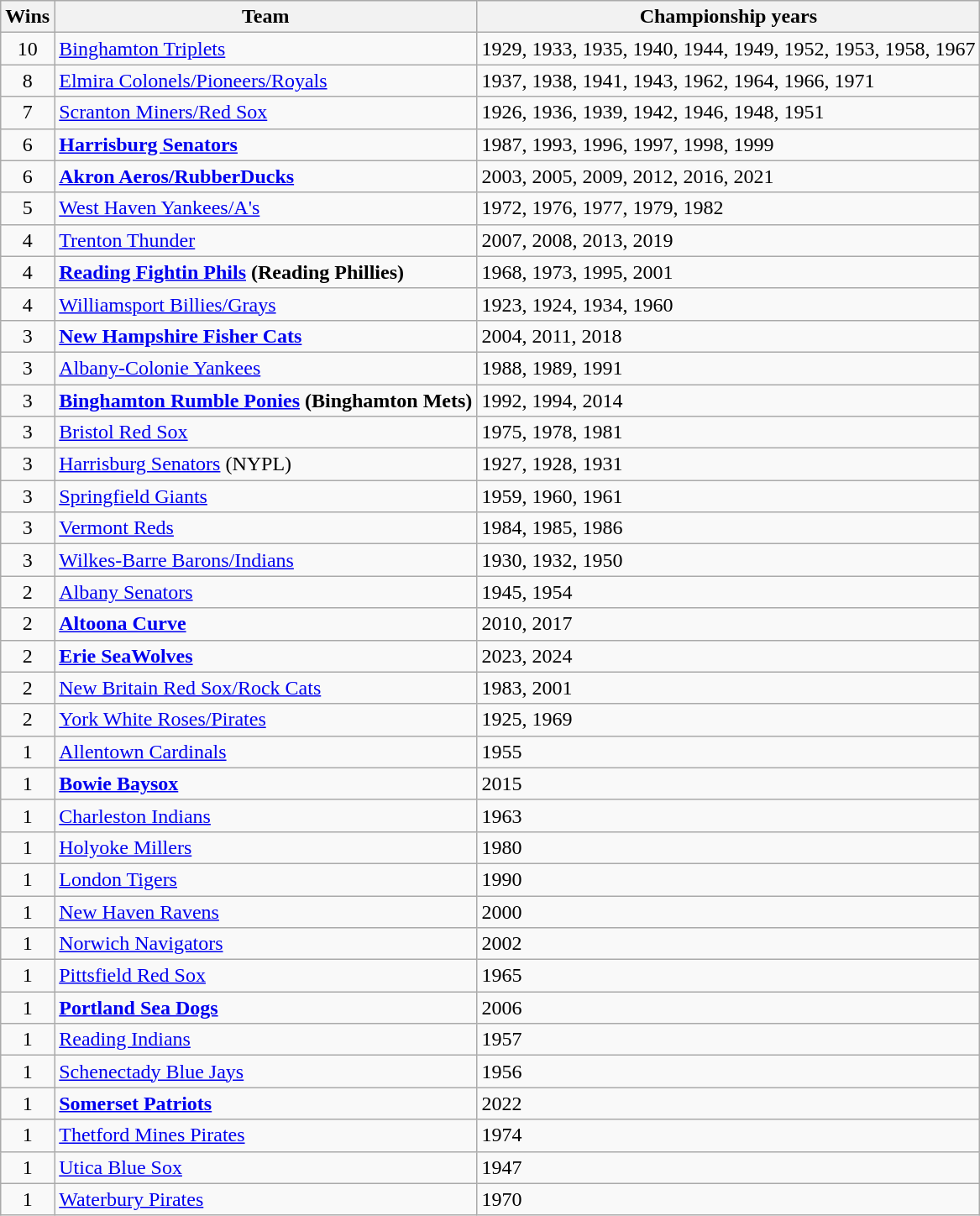<table class="sortable wikitable" style="text-align:left;">
<tr>
<th>Wins</th>
<th>Team</th>
<th>Championship years</th>
</tr>
<tr>
<td style="text-align:center;">10</td>
<td><a href='#'>Binghamton Triplets</a></td>
<td>1929, 1933, 1935, 1940, 1944, 1949, 1952, 1953, 1958, 1967</td>
</tr>
<tr>
<td style="text-align:center;">8</td>
<td><a href='#'>Elmira Colonels/Pioneers/Royals</a></td>
<td>1937, 1938, 1941, 1943, 1962, 1964, 1966, 1971</td>
</tr>
<tr>
<td style="text-align:center;">7</td>
<td><a href='#'>Scranton Miners/Red Sox</a></td>
<td>1926, 1936, 1939, 1942, 1946, 1948, 1951</td>
</tr>
<tr>
<td style="text-align:center;">6</td>
<td><strong><a href='#'>Harrisburg Senators</a></strong></td>
<td>1987, 1993, 1996, 1997, 1998, 1999</td>
</tr>
<tr>
<td style="text-align:center;">6</td>
<td><strong><a href='#'>Akron Aeros/RubberDucks</a></strong></td>
<td>2003, 2005, 2009, 2012, 2016, 2021</td>
</tr>
<tr>
<td style="text-align:center;">5</td>
<td><a href='#'>West Haven Yankees/A's</a></td>
<td>1972, 1976, 1977, 1979, 1982</td>
</tr>
<tr>
<td style="text-align:center;">4</td>
<td><a href='#'>Trenton Thunder</a></td>
<td>2007, 2008, 2013, 2019</td>
</tr>
<tr>
<td style="text-align:center;">4</td>
<td><strong><a href='#'>Reading Fightin Phils</a> (Reading Phillies)</strong></td>
<td>1968, 1973, 1995, 2001</td>
</tr>
<tr>
<td style="text-align:center;">4</td>
<td><a href='#'>Williamsport Billies/Grays</a></td>
<td>1923, 1924, 1934, 1960</td>
</tr>
<tr>
<td style="text-align:center;">3</td>
<td><strong><a href='#'>New Hampshire Fisher Cats</a></strong></td>
<td>2004, 2011, 2018</td>
</tr>
<tr>
<td style="text-align:center;">3</td>
<td><a href='#'>Albany-Colonie Yankees</a></td>
<td>1988, 1989, 1991</td>
</tr>
<tr>
<td style="text-align:center;">3</td>
<td><strong><a href='#'>Binghamton Rumble Ponies</a> (Binghamton Mets)</strong></td>
<td>1992, 1994, 2014</td>
</tr>
<tr>
<td style="text-align:center;">3</td>
<td><a href='#'>Bristol Red Sox</a></td>
<td>1975, 1978, 1981</td>
</tr>
<tr>
<td style="text-align:center;">3</td>
<td><a href='#'>Harrisburg Senators</a> (NYPL)</td>
<td>1927, 1928, 1931</td>
</tr>
<tr>
<td style="text-align:center;">3</td>
<td><a href='#'>Springfield Giants</a></td>
<td>1959, 1960, 1961</td>
</tr>
<tr>
<td style="text-align:center;">3</td>
<td><a href='#'>Vermont Reds</a></td>
<td>1984, 1985, 1986</td>
</tr>
<tr>
<td style="text-align:center;">3</td>
<td><a href='#'>Wilkes-Barre Barons/Indians</a></td>
<td>1930, 1932, 1950</td>
</tr>
<tr>
<td style="text-align:center;">2</td>
<td><a href='#'>Albany Senators</a></td>
<td>1945, 1954</td>
</tr>
<tr>
<td style="text-align:center;">2</td>
<td><strong><a href='#'>Altoona Curve</a></strong></td>
<td>2010, 2017</td>
</tr>
<tr>
<td style="text-align:center;">2</td>
<td><strong><a href='#'>Erie SeaWolves</a></strong></td>
<td>2023, 2024</td>
</tr>
<tr>
<td style="text-align:center;">2</td>
<td><a href='#'>New Britain Red Sox/Rock Cats</a></td>
<td>1983, 2001</td>
</tr>
<tr>
<td style="text-align:center;">2</td>
<td><a href='#'>York White Roses/Pirates</a></td>
<td>1925, 1969</td>
</tr>
<tr>
<td style="text-align:center;">1</td>
<td><a href='#'>Allentown Cardinals</a></td>
<td>1955</td>
</tr>
<tr>
<td style="text-align:center;">1</td>
<td><strong><a href='#'>Bowie Baysox</a></strong></td>
<td>2015</td>
</tr>
<tr>
<td style="text-align:center;">1</td>
<td><a href='#'>Charleston Indians</a></td>
<td>1963</td>
</tr>
<tr>
<td style="text-align:center;">1</td>
<td><a href='#'>Holyoke Millers</a></td>
<td>1980</td>
</tr>
<tr>
<td style="text-align:center;">1</td>
<td><a href='#'>London Tigers</a></td>
<td>1990</td>
</tr>
<tr>
<td style="text-align:center;">1</td>
<td><a href='#'>New Haven Ravens</a></td>
<td>2000</td>
</tr>
<tr>
<td style="text-align:center;">1</td>
<td><a href='#'>Norwich Navigators</a></td>
<td>2002</td>
</tr>
<tr>
<td style="text-align:center;">1</td>
<td><a href='#'>Pittsfield Red Sox</a></td>
<td>1965</td>
</tr>
<tr>
<td style="text-align:center;">1</td>
<td><strong><a href='#'>Portland Sea Dogs</a></strong></td>
<td>2006</td>
</tr>
<tr>
<td style="text-align:center;">1</td>
<td><a href='#'>Reading Indians</a></td>
<td>1957</td>
</tr>
<tr>
<td style="text-align:center;">1</td>
<td><a href='#'>Schenectady Blue Jays</a></td>
<td>1956</td>
</tr>
<tr>
<td style="text-align:center;">1</td>
<td><strong><a href='#'>Somerset Patriots</a></strong></td>
<td>2022</td>
</tr>
<tr>
<td style="text-align:center;">1</td>
<td><a href='#'>Thetford Mines Pirates</a></td>
<td>1974</td>
</tr>
<tr>
<td style="text-align:center;">1</td>
<td><a href='#'>Utica Blue Sox</a></td>
<td>1947</td>
</tr>
<tr>
<td style="text-align:center;">1</td>
<td><a href='#'>Waterbury Pirates</a></td>
<td>1970</td>
</tr>
</table>
